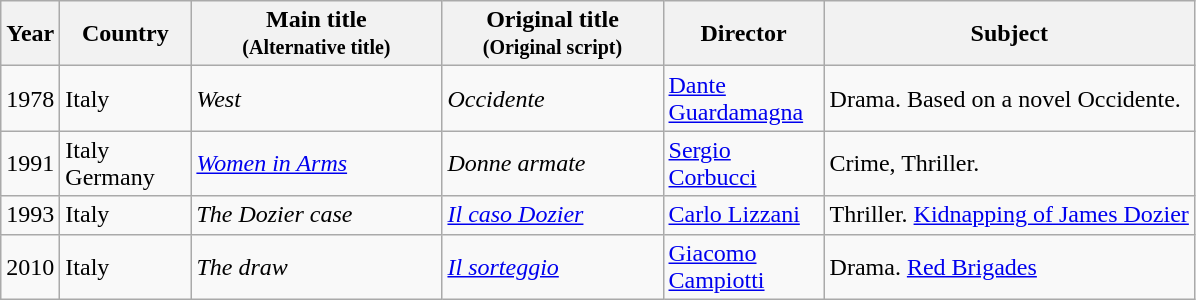<table class="wikitable sortable">
<tr>
<th>Year</th>
<th width= 80>Country</th>
<th class="unsortable" style="width:160px;">Main title<br><small>(Alternative title)</small></th>
<th class="unsortable" style="width:140px;">Original title<br><small>(Original script)</small></th>
<th width=100>Director</th>
<th class="unsortable">Subject</th>
</tr>
<tr>
<td>1978</td>
<td>Italy</td>
<td><em>West</em></td>
<td><em>Occidente</em></td>
<td><a href='#'>Dante Guardamagna</a></td>
<td>Drama. Based on a novel Occidente.</td>
</tr>
<tr>
<td>1991</td>
<td>Italy<br>Germany</td>
<td><em><a href='#'>Women in Arms</a></em></td>
<td><em>Donne armate</em></td>
<td><a href='#'>Sergio Corbucci</a></td>
<td>Crime, Thriller.</td>
</tr>
<tr>
<td>1993</td>
<td>Italy</td>
<td><em>The Dozier case</em></td>
<td><em><a href='#'>Il caso Dozier</a></em></td>
<td><a href='#'>Carlo Lizzani</a></td>
<td>Thriller. <a href='#'>Kidnapping of James Dozier</a></td>
</tr>
<tr>
<td>2010</td>
<td>Italy</td>
<td><em>The draw</em></td>
<td><em><a href='#'>Il sorteggio</a></em></td>
<td><a href='#'>Giacomo Campiotti</a></td>
<td>Drama. <a href='#'>Red Brigades</a></td>
</tr>
</table>
